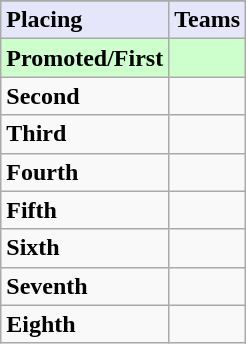<table class=wikitable>
<tr>
</tr>
<tr style="background: #E6E6FA;">
<td><strong>Placing</strong></td>
<td colspan="2" style="text-align:center"><strong>Teams</strong></td>
</tr>
<tr style="background: #ccffcc;">
<td><strong>Promoted/First</strong></td>
<td><strong></strong></td>
</tr>
<tr>
<td><strong>Second</strong></td>
<td></td>
</tr>
<tr>
<td><strong>Third</strong></td>
<td></td>
</tr>
<tr>
<td><strong>Fourth</strong></td>
<td></td>
</tr>
<tr>
<td><strong>Fifth</strong></td>
<td></td>
</tr>
<tr>
<td><strong>Sixth</strong></td>
<td></td>
</tr>
<tr>
<td><strong>Seventh</strong></td>
<td></td>
</tr>
<tr>
<td><strong>Eighth</strong></td>
<td></td>
</tr>
</table>
